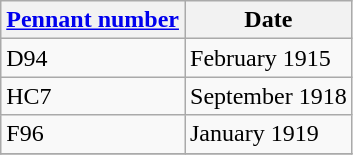<table class="wikitable" style="text-align:left">
<tr>
<th scope="col"><a href='#'>Pennant number</a></th>
<th>Date</th>
</tr>
<tr>
<td scope="row">D94</td>
<td>February 1915</td>
</tr>
<tr>
<td scope="row">HC7</td>
<td>September 1918</td>
</tr>
<tr>
<td scope="row">F96</td>
<td>January 1919</td>
</tr>
<tr>
</tr>
</table>
